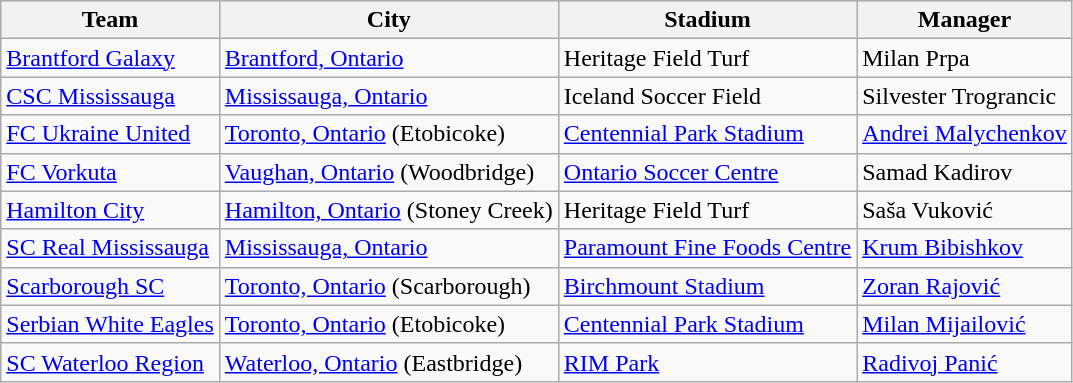<table class="wikitable sortable">
<tr>
<th>Team</th>
<th>City</th>
<th>Stadium</th>
<th>Manager</th>
</tr>
<tr>
<td><a href='#'>Brantford Galaxy</a></td>
<td><a href='#'>Brantford, Ontario</a></td>
<td>Heritage Field Turf</td>
<td>Milan Prpa</td>
</tr>
<tr>
<td><a href='#'>CSC Mississauga</a></td>
<td><a href='#'>Mississauga, Ontario</a></td>
<td>Iceland Soccer Field</td>
<td>Silvester Trograncic</td>
</tr>
<tr>
<td><a href='#'>FC Ukraine United</a></td>
<td><a href='#'>Toronto, Ontario</a> (Etobicoke)</td>
<td><a href='#'>Centennial Park Stadium</a></td>
<td><a href='#'>Andrei Malychenkov</a></td>
</tr>
<tr>
<td><a href='#'>FC Vorkuta</a></td>
<td><a href='#'>Vaughan, Ontario</a> (Woodbridge)</td>
<td><a href='#'>Ontario Soccer Centre</a></td>
<td>Samad Kadirov</td>
</tr>
<tr>
<td><a href='#'>Hamilton City</a></td>
<td><a href='#'>Hamilton, Ontario</a> (Stoney Creek)</td>
<td>Heritage Field Turf</td>
<td>Saša Vuković</td>
</tr>
<tr>
<td><a href='#'>SC Real Mississauga</a></td>
<td><a href='#'>Mississauga, Ontario</a></td>
<td><a href='#'>Paramount Fine Foods Centre</a></td>
<td><a href='#'>Krum Bibishkov</a></td>
</tr>
<tr>
<td><a href='#'>Scarborough SC</a></td>
<td><a href='#'>Toronto, Ontario</a> (Scarborough)</td>
<td><a href='#'>Birchmount Stadium</a></td>
<td><a href='#'>Zoran Rajović</a></td>
</tr>
<tr>
<td><a href='#'>Serbian White Eagles</a></td>
<td><a href='#'>Toronto, Ontario</a> (Etobicoke)</td>
<td><a href='#'>Centennial Park Stadium</a></td>
<td><a href='#'>Milan Mijailović</a></td>
</tr>
<tr>
<td><a href='#'>SC Waterloo Region</a></td>
<td><a href='#'>Waterloo, Ontario</a> (Eastbridge)</td>
<td><a href='#'>RIM Park</a></td>
<td><a href='#'>Radivoj Panić</a></td>
</tr>
</table>
